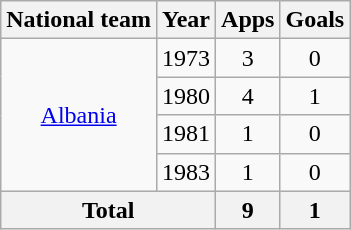<table class="wikitable" style="text-align:center">
<tr>
<th>National team</th>
<th>Year</th>
<th>Apps</th>
<th>Goals</th>
</tr>
<tr>
<td rowspan="4"><a href='#'>Albania</a></td>
<td>1973</td>
<td>3</td>
<td>0</td>
</tr>
<tr>
<td>1980</td>
<td>4</td>
<td>1</td>
</tr>
<tr>
<td>1981</td>
<td>1</td>
<td>0</td>
</tr>
<tr>
<td>1983</td>
<td>1</td>
<td>0</td>
</tr>
<tr>
<th colspan="2">Total</th>
<th>9</th>
<th>1</th>
</tr>
</table>
